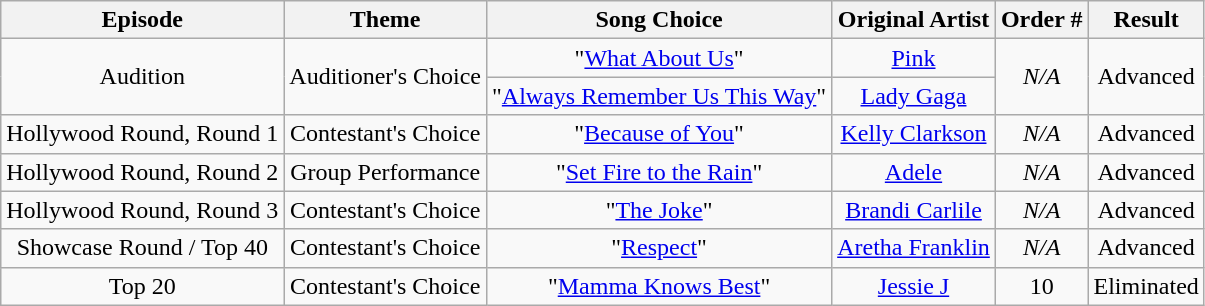<table class="wikitable" style="text-align: center;">
<tr>
<th>Episode</th>
<th>Theme</th>
<th>Song Choice</th>
<th>Original Artist</th>
<th>Order #</th>
<th>Result</th>
</tr>
<tr>
<td rowspan="2">Audition</td>
<td rowspan="2">Auditioner's Choice</td>
<td>"<a href='#'>What About Us</a>"</td>
<td><a href='#'>Pink</a></td>
<td rowspan="2"><em>N/A</em></td>
<td rowspan="2">Advanced</td>
</tr>
<tr>
<td>"<a href='#'>Always Remember Us This Way</a>"</td>
<td><a href='#'>Lady Gaga</a></td>
</tr>
<tr>
<td>Hollywood Round, Round 1</td>
<td>Contestant's Choice</td>
<td>"<a href='#'>Because of You</a>"</td>
<td><a href='#'>Kelly Clarkson</a></td>
<td><em>N/A</em></td>
<td>Advanced</td>
</tr>
<tr>
<td>Hollywood Round, Round 2</td>
<td>Group Performance</td>
<td>"<a href='#'>Set Fire to the Rain</a>"</td>
<td><a href='#'>Adele</a></td>
<td><em>N/A</em></td>
<td>Advanced</td>
</tr>
<tr>
<td>Hollywood Round, Round 3</td>
<td>Contestant's Choice</td>
<td>"<a href='#'>The Joke</a>"</td>
<td><a href='#'>Brandi Carlile</a></td>
<td><em>N/A</em></td>
<td>Advanced</td>
</tr>
<tr>
<td>Showcase Round / Top 40</td>
<td>Contestant's Choice</td>
<td>"<a href='#'>Respect</a>"</td>
<td><a href='#'>Aretha Franklin</a></td>
<td><em>N/A</em></td>
<td>Advanced</td>
</tr>
<tr>
<td>Top 20</td>
<td>Contestant's Choice</td>
<td>"<a href='#'>Mamma Knows Best</a>"</td>
<td><a href='#'>Jessie J</a></td>
<td>10</td>
<td>Eliminated</td>
</tr>
</table>
